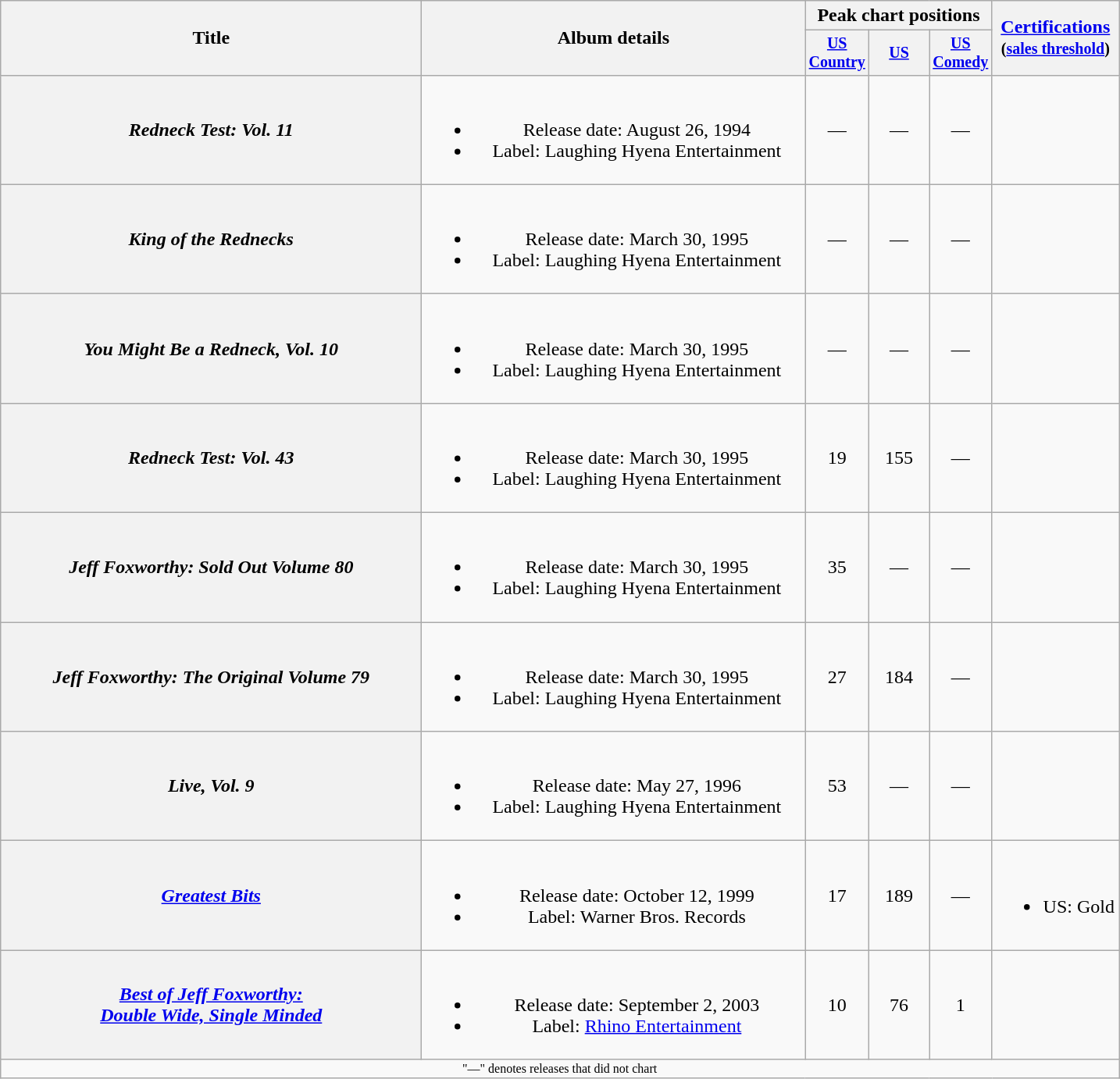<table class="wikitable plainrowheaders" style="text-align:center;">
<tr>
<th rowspan="2" style="width:22em;">Title</th>
<th rowspan="2" style="width:20em;">Album details</th>
<th colspan="3">Peak chart positions</th>
<th rowspan="2"><a href='#'>Certifications</a><br><small>(<a href='#'>sales threshold</a>)</small></th>
</tr>
<tr style="font-size: smaller">
<th style="width:45px"><a href='#'>US Country</a><br></th>
<th style="width:45px"><a href='#'>US</a><br></th>
<th style="width:45px"><a href='#'>US Comedy</a><br></th>
</tr>
<tr>
<th scope="row"><em>Redneck Test: Vol. 11</em></th>
<td><br><ul><li>Release date: August 26, 1994</li><li>Label: Laughing Hyena Entertainment</li></ul></td>
<td>—</td>
<td>—</td>
<td>—</td>
<td></td>
</tr>
<tr>
<th scope="row"><em>King of the Rednecks</em></th>
<td><br><ul><li>Release date: March 30, 1995</li><li>Label: Laughing Hyena Entertainment</li></ul></td>
<td>—</td>
<td>—</td>
<td>—</td>
<td></td>
</tr>
<tr>
<th scope="row"><em>You Might Be a Redneck, Vol. 10</em></th>
<td><br><ul><li>Release date: March 30, 1995</li><li>Label: Laughing Hyena Entertainment</li></ul></td>
<td>—</td>
<td>—</td>
<td>—</td>
<td></td>
</tr>
<tr>
<th scope="row"><em>Redneck Test: Vol. 43</em></th>
<td><br><ul><li>Release date: March 30, 1995</li><li>Label: Laughing Hyena Entertainment</li></ul></td>
<td>19</td>
<td>155</td>
<td>—</td>
<td></td>
</tr>
<tr>
<th scope="row"><em>Jeff Foxworthy: Sold Out Volume 80</em></th>
<td><br><ul><li>Release date: March 30, 1995</li><li>Label: Laughing Hyena Entertainment</li></ul></td>
<td>35</td>
<td>—</td>
<td>—</td>
<td></td>
</tr>
<tr>
<th scope="row"><em>Jeff Foxworthy: The Original Volume 79</em></th>
<td><br><ul><li>Release date: March 30, 1995</li><li>Label: Laughing Hyena Entertainment</li></ul></td>
<td>27</td>
<td>184</td>
<td>—</td>
<td></td>
</tr>
<tr>
<th scope="row"><em>Live, Vol. 9</em></th>
<td><br><ul><li>Release date: May 27, 1996</li><li>Label: Laughing Hyena Entertainment</li></ul></td>
<td>53</td>
<td>—</td>
<td>—</td>
<td></td>
</tr>
<tr>
<th scope="row"><em><a href='#'>Greatest Bits</a></em></th>
<td><br><ul><li>Release date: October 12, 1999</li><li>Label: Warner Bros. Records</li></ul></td>
<td>17</td>
<td>189</td>
<td>—</td>
<td style="text-align:left"><br><ul><li>US: Gold</li></ul></td>
</tr>
<tr>
<th scope="row"><em><a href='#'>Best of Jeff Foxworthy:<br>Double Wide, Single Minded</a></em></th>
<td><br><ul><li>Release date: September 2, 2003</li><li>Label: <a href='#'>Rhino Entertainment</a></li></ul></td>
<td>10</td>
<td>76</td>
<td>1</td>
<td></td>
</tr>
<tr>
<td colspan="6" style="font-size:8pt">"—" denotes releases that did not chart</td>
</tr>
</table>
